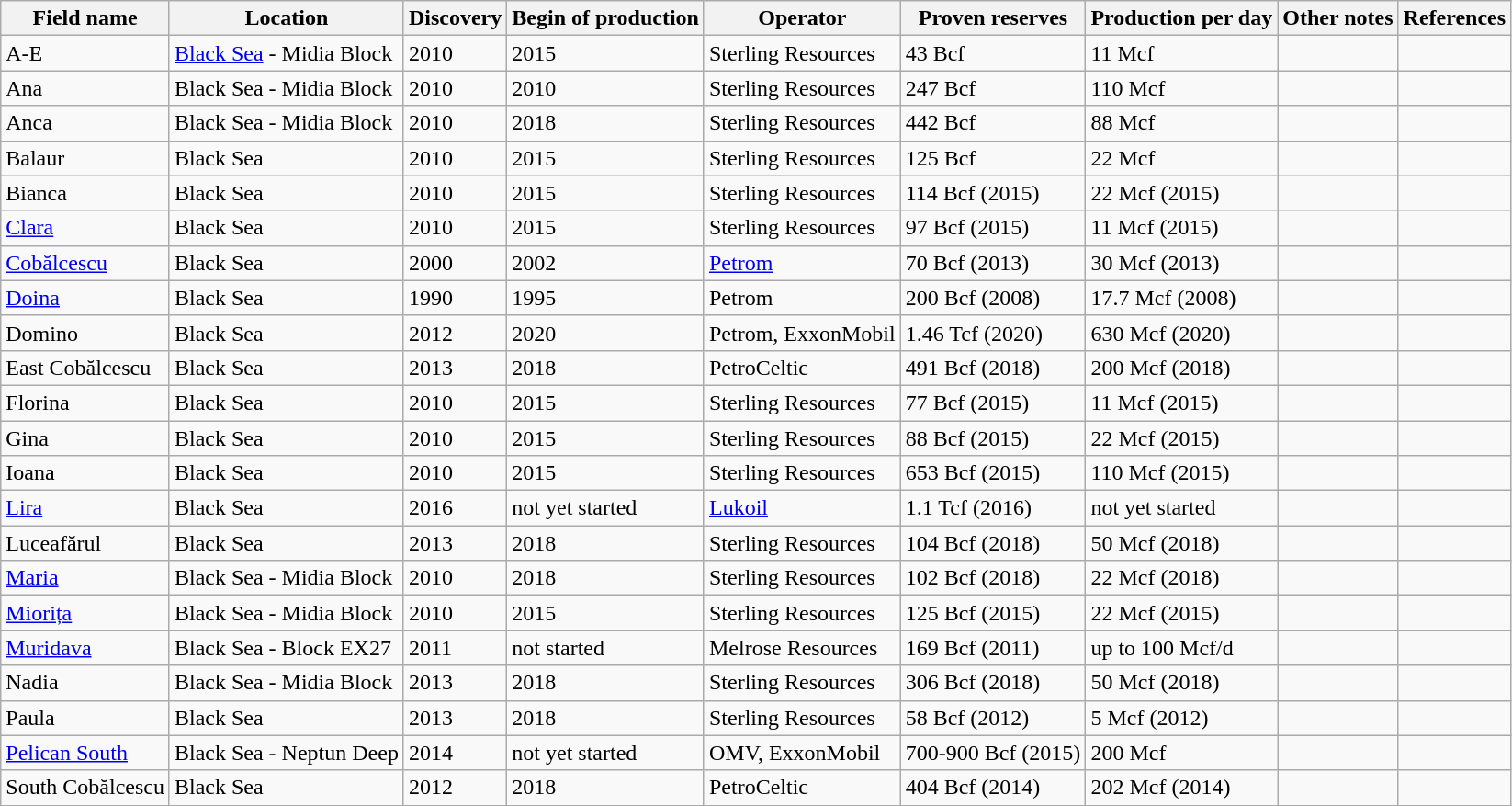<table class="wikitable">
<tr style="text-align:center;">
<th>Field name</th>
<th>Location</th>
<th>Discovery</th>
<th>Begin of production</th>
<th>Operator</th>
<th>Proven reserves</th>
<th>Production per day</th>
<th>Other notes</th>
<th>References</th>
</tr>
<tr>
<td>A-E</td>
<td><a href='#'>Black Sea</a> - Midia Block</td>
<td>2010</td>
<td>2015</td>
<td>Sterling Resources</td>
<td>43 Bcf</td>
<td>11 Mcf</td>
<td></td>
<td></td>
</tr>
<tr>
<td>Ana</td>
<td>Black Sea - Midia Block</td>
<td>2010</td>
<td>2010</td>
<td>Sterling Resources</td>
<td>247 Bcf</td>
<td>110 Mcf</td>
<td></td>
<td></td>
</tr>
<tr>
<td>Anca</td>
<td>Black Sea - Midia Block</td>
<td>2010</td>
<td>2018</td>
<td>Sterling Resources</td>
<td>442 Bcf</td>
<td>88 Mcf</td>
<td></td>
<td></td>
</tr>
<tr>
<td>Balaur</td>
<td>Black Sea</td>
<td>2010</td>
<td>2015</td>
<td>Sterling Resources</td>
<td>125 Bcf</td>
<td>22 Mcf</td>
<td></td>
<td></td>
</tr>
<tr>
<td>Bianca</td>
<td>Black Sea</td>
<td>2010</td>
<td>2015</td>
<td>Sterling Resources</td>
<td>114 Bcf (2015)</td>
<td>22 Mcf (2015)</td>
<td></td>
<td></td>
</tr>
<tr>
<td><a href='#'>Clara</a></td>
<td>Black Sea</td>
<td>2010</td>
<td>2015</td>
<td>Sterling Resources</td>
<td>97 Bcf (2015)</td>
<td>11 Mcf (2015)</td>
<td></td>
<td></td>
</tr>
<tr>
<td><a href='#'>Cobălcescu</a></td>
<td>Black Sea</td>
<td>2000</td>
<td>2002</td>
<td><a href='#'>Petrom</a></td>
<td>70 Bcf (2013)</td>
<td>30 Mcf (2013)</td>
<td></td>
<td><br></td>
</tr>
<tr>
<td><a href='#'>Doina</a></td>
<td>Black Sea</td>
<td>1990</td>
<td>1995</td>
<td>Petrom</td>
<td>200 Bcf (2008)</td>
<td>17.7 Mcf (2008)</td>
<td></td>
<td><br></td>
</tr>
<tr>
<td>Domino</td>
<td>Black Sea</td>
<td>2012</td>
<td>2020</td>
<td>Petrom, ExxonMobil</td>
<td>1.46 Tcf (2020)</td>
<td>630 Mcf (2020)</td>
<td></td>
<td></td>
</tr>
<tr>
<td>East Cobălcescu</td>
<td>Black Sea</td>
<td>2013</td>
<td>2018</td>
<td>PetroCeltic</td>
<td>491 Bcf (2018)</td>
<td>200 Mcf (2018)</td>
<td></td>
<td></td>
</tr>
<tr>
<td>Florina</td>
<td>Black Sea</td>
<td>2010</td>
<td>2015</td>
<td>Sterling Resources</td>
<td>77 Bcf (2015)</td>
<td>11 Mcf (2015)</td>
<td></td>
<td></td>
</tr>
<tr>
<td>Gina</td>
<td>Black Sea</td>
<td>2010</td>
<td>2015</td>
<td>Sterling Resources</td>
<td>88 Bcf (2015)</td>
<td>22 Mcf (2015)</td>
<td></td>
<td></td>
</tr>
<tr>
<td>Ioana</td>
<td>Black Sea</td>
<td>2010</td>
<td>2015</td>
<td>Sterling Resources</td>
<td>653 Bcf (2015)</td>
<td>110 Mcf (2015)</td>
<td></td>
<td></td>
</tr>
<tr>
<td><a href='#'>Lira</a></td>
<td>Black Sea</td>
<td>2016</td>
<td>not yet started</td>
<td><a href='#'>Lukoil</a><br></td>
<td>1.1 Tcf (2016)</td>
<td>not yet started</td>
<td></td>
<td></td>
</tr>
<tr>
<td>Luceafărul</td>
<td>Black Sea</td>
<td>2013</td>
<td>2018</td>
<td>Sterling Resources</td>
<td>104 Bcf (2018)</td>
<td>50 Mcf (2018)</td>
<td></td>
<td></td>
</tr>
<tr>
<td><a href='#'>Maria</a></td>
<td>Black Sea - Midia Block</td>
<td>2010</td>
<td>2018</td>
<td>Sterling Resources</td>
<td>102 Bcf (2018)</td>
<td>22 Mcf (2018)</td>
<td></td>
<td></td>
</tr>
<tr>
<td><a href='#'>Miorița</a></td>
<td>Black Sea - Midia Block</td>
<td>2010</td>
<td>2015</td>
<td>Sterling Resources</td>
<td>125 Bcf (2015)</td>
<td>22 Mcf (2015)</td>
<td></td>
<td></td>
</tr>
<tr>
<td><a href='#'>Muridava</a></td>
<td>Black Sea - Block EX27</td>
<td>2011</td>
<td>not started</td>
<td>Melrose Resources</td>
<td>169 Bcf (2011)</td>
<td>up to 100 Mcf/d</td>
<td></td>
<td></td>
</tr>
<tr>
<td>Nadia</td>
<td>Black Sea - Midia Block</td>
<td>2013</td>
<td>2018</td>
<td>Sterling Resources</td>
<td>306 Bcf (2018)</td>
<td>50 Mcf (2018)</td>
<td></td>
<td></td>
</tr>
<tr>
<td>Paula</td>
<td>Black Sea</td>
<td>2013</td>
<td>2018</td>
<td>Sterling Resources</td>
<td>58 Bcf (2012)</td>
<td>5 Mcf (2012)</td>
<td></td>
<td></td>
</tr>
<tr>
<td><a href='#'>Pelican South</a></td>
<td>Black Sea - Neptun Deep</td>
<td>2014</td>
<td>not yet started</td>
<td>OMV, ExxonMobil</td>
<td>700-900 Bcf (2015)</td>
<td>200 Mcf</td>
<td></td>
<td><br></td>
</tr>
<tr>
<td>South Cobălcescu<br></td>
<td>Black Sea</td>
<td>2012</td>
<td>2018</td>
<td>PetroCeltic</td>
<td>404 Bcf (2014)</td>
<td>202 Mcf (2014)</td>
<td></td>
<td></td>
</tr>
</table>
